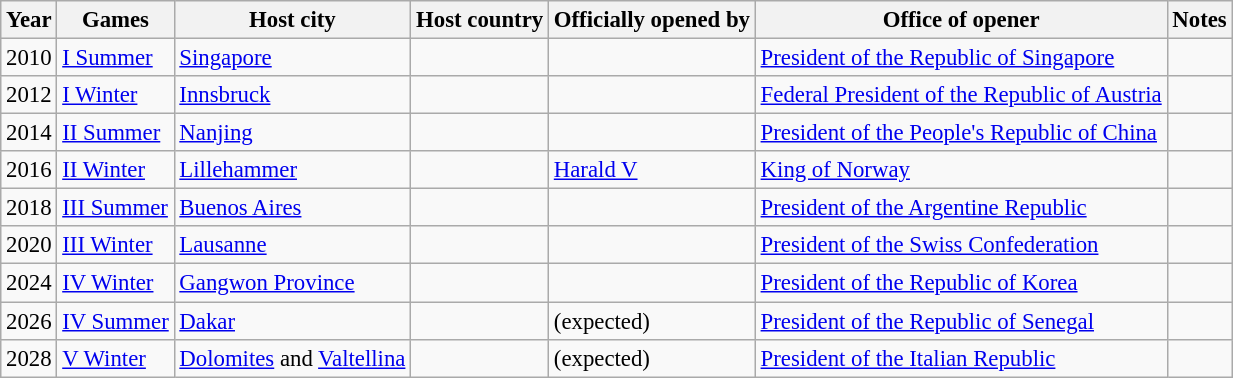<table class="wikitable sortable" style="font-size:95%">
<tr>
<th>Year</th>
<th>Games</th>
<th>Host city</th>
<th>Host country</th>
<th>Officially opened by</th>
<th>Office of opener</th>
<th>Notes</th>
</tr>
<tr>
<td>2010</td>
<td><a href='#'>I Summer</a></td>
<td><a href='#'>Singapore</a></td>
<td></td>
<td></td>
<td><a href='#'>President of the Republic of Singapore</a></td>
<td></td>
</tr>
<tr>
<td>2012</td>
<td><a href='#'>I Winter</a></td>
<td><a href='#'>Innsbruck</a></td>
<td></td>
<td></td>
<td><a href='#'>Federal President of the Republic of Austria</a></td>
<td></td>
</tr>
<tr>
<td>2014</td>
<td><a href='#'>II Summer</a></td>
<td><a href='#'>Nanjing</a></td>
<td></td>
<td></td>
<td><a href='#'>President of the People's Republic of China</a></td>
<td></td>
</tr>
<tr>
<td>2016</td>
<td><a href='#'>II Winter</a></td>
<td><a href='#'>Lillehammer</a></td>
<td></td>
<td><a href='#'>Harald V</a></td>
<td><a href='#'>King of Norway</a></td>
<td></td>
</tr>
<tr>
<td>2018</td>
<td><a href='#'>III Summer</a></td>
<td><a href='#'>Buenos Aires</a></td>
<td></td>
<td></td>
<td><a href='#'>President of the Argentine Republic</a></td>
<td></td>
</tr>
<tr>
<td>2020</td>
<td><a href='#'>III Winter</a></td>
<td><a href='#'>Lausanne</a></td>
<td></td>
<td></td>
<td><a href='#'>President of the Swiss Confederation</a></td>
<td></td>
</tr>
<tr>
<td>2024</td>
<td><a href='#'>IV Winter</a></td>
<td><a href='#'>Gangwon Province</a></td>
<td></td>
<td></td>
<td><a href='#'>President of the Republic of Korea</a></td>
<td></td>
</tr>
<tr>
<td>2026</td>
<td><a href='#'>IV Summer</a></td>
<td><a href='#'>Dakar</a></td>
<td></td>
<td> (expected)</td>
<td><a href='#'>President of the Republic of Senegal</a></td>
<td></td>
</tr>
<tr>
<td>2028</td>
<td><a href='#'>V Winter</a></td>
<td><a href='#'>Dolomites</a> and <a href='#'>Valtellina</a></td>
<td></td>
<td> (expected)</td>
<td><a href='#'>President of the Italian Republic</a></td>
<td></td>
</tr>
</table>
